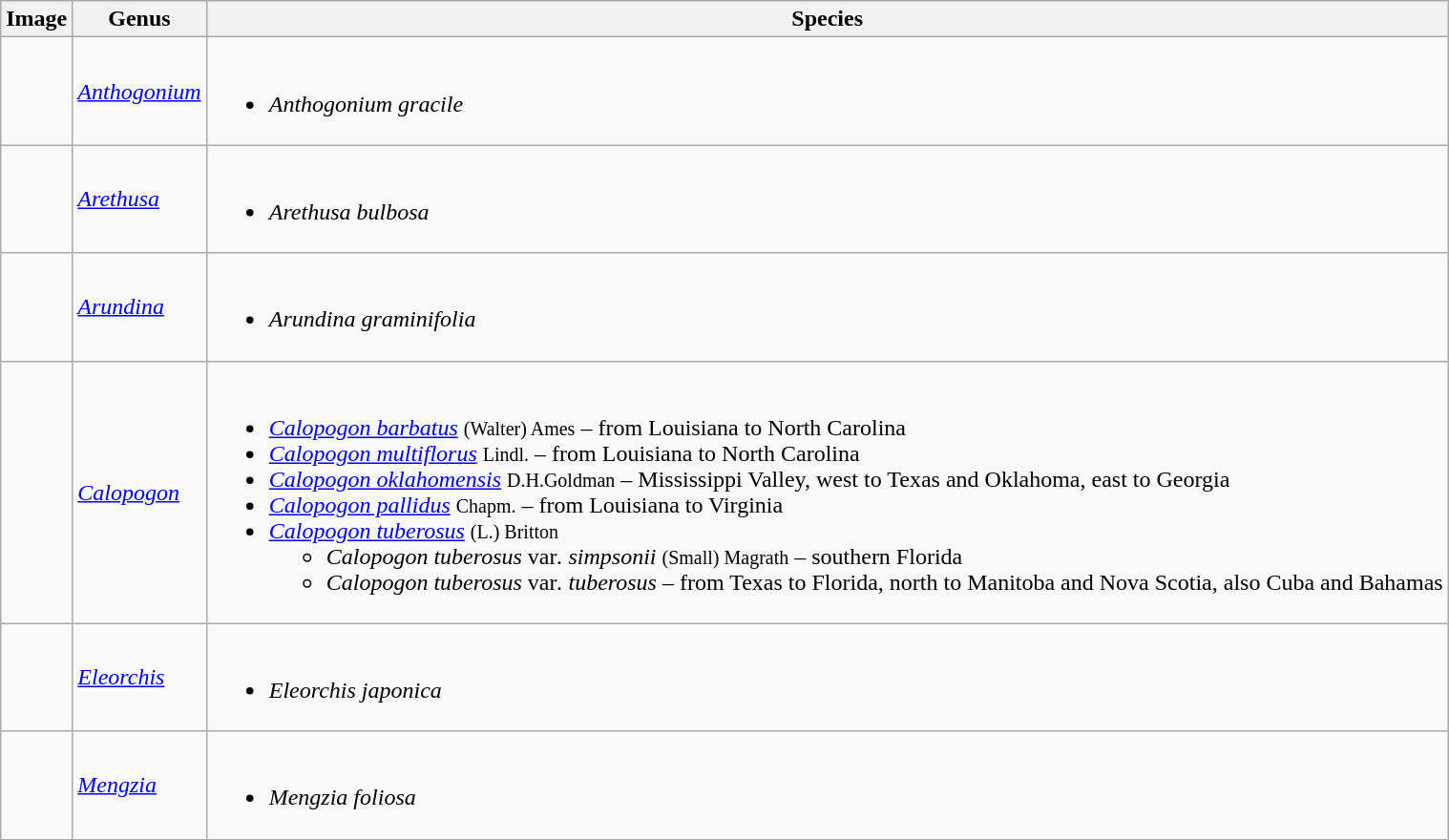<table class="wikitable">
<tr>
<th>Image</th>
<th>Genus</th>
<th>Species</th>
</tr>
<tr>
<td></td>
<td><em><a href='#'>Anthogonium</a></em> </td>
<td><br><ul><li><em>Anthogonium gracile</em> </li></ul></td>
</tr>
<tr>
<td></td>
<td><em><a href='#'>Arethusa</a></em> </td>
<td><br><ul><li><em>Arethusa bulbosa</em> </li></ul></td>
</tr>
<tr>
<td></td>
<td><em><a href='#'>Arundina</a></em> </td>
<td><br><ul><li><em>Arundina graminifolia</em> </li></ul></td>
</tr>
<tr>
<td></td>
<td><em><a href='#'>Calopogon</a></em> </td>
<td><br><ul><li><em><a href='#'>Calopogon barbatus</a></em> <small>(Walter) Ames</small> – from Louisiana to North Carolina</li><li><em><a href='#'>Calopogon multiflorus</a></em> <small>Lindl.</small> – from Louisiana to North Carolina</li><li><em><a href='#'>Calopogon oklahomensis</a></em> <small>D.H.Goldman</small> – Mississippi Valley, west to Texas and Oklahoma, east to Georgia</li><li><em><a href='#'>Calopogon pallidus</a></em> <small>Chapm.</small> – from Louisiana to Virginia</li><li><em><a href='#'>Calopogon tuberosus</a></em> <small>(L.) Britton</small><ul><li><em>Calopogon tuberosus </em>var<em>. simpsonii</em> <small>(Small) Magrath</small> – southern Florida</li><li><em>Calopogon tuberosus </em>var<em>. tuberosus</em> – from Texas to Florida, north to Manitoba and Nova Scotia, also Cuba and Bahamas</li></ul></li></ul></td>
</tr>
<tr>
<td></td>
<td><em><a href='#'>Eleorchis</a></em> </td>
<td><br><ul><li><em>Eleorchis japonica</em> </li></ul></td>
</tr>
<tr>
<td></td>
<td><em><a href='#'>Mengzia</a></em> </td>
<td><br><ul><li><em>Mengzia foliosa</em> </li></ul></td>
</tr>
<tr>
</tr>
</table>
